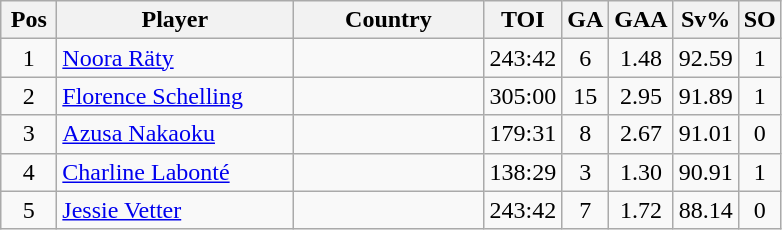<table class="wikitable sortable" style="text-align: center;">
<tr>
<th width=30>Pos</th>
<th width=150>Player</th>
<th width=120>Country</th>
<th width=20>TOI</th>
<th width=20>GA</th>
<th width=20>GAA</th>
<th width=20>Sv%</th>
<th width=20>SO</th>
</tr>
<tr>
<td>1</td>
<td align=left><a href='#'>Noora Räty</a></td>
<td align=left></td>
<td>243:42</td>
<td>6</td>
<td>1.48</td>
<td>92.59</td>
<td>1</td>
</tr>
<tr>
<td>2</td>
<td align=left><a href='#'>Florence Schelling</a></td>
<td align=left></td>
<td>305:00</td>
<td>15</td>
<td>2.95</td>
<td>91.89</td>
<td>1</td>
</tr>
<tr>
<td>3</td>
<td align=left><a href='#'>Azusa Nakaoku</a></td>
<td align=left></td>
<td>179:31</td>
<td>8</td>
<td>2.67</td>
<td>91.01</td>
<td>0</td>
</tr>
<tr>
<td>4</td>
<td align=left><a href='#'>Charline Labonté</a></td>
<td align=left></td>
<td>138:29</td>
<td>3</td>
<td>1.30</td>
<td>90.91</td>
<td>1</td>
</tr>
<tr>
<td>5</td>
<td align=left><a href='#'>Jessie Vetter</a></td>
<td align=left></td>
<td>243:42</td>
<td>7</td>
<td>1.72</td>
<td>88.14</td>
<td>0</td>
</tr>
</table>
